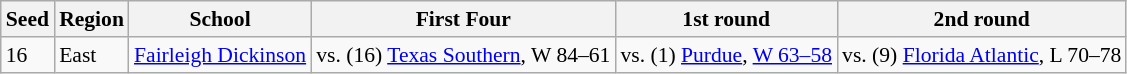<table class="sortable wikitable" style="font-size:90%;">
<tr>
<th>Seed</th>
<th>Region</th>
<th>School</th>
<th>First Four</th>
<th>1st round</th>
<th>2nd round</th>
</tr>
<tr>
<td>16</td>
<td>East</td>
<td><a href='#'>Fairleigh Dickinson</a></td>
<td>vs. (16) <a href='#'>Texas Southern</a>, W 84–61</td>
<td>vs. (1) <a href='#'>Purdue</a>, <a href='#'>W 63–58</a></td>
<td>vs. (9) <a href='#'>Florida Atlantic</a>, L 70–78</td>
</tr>
</table>
